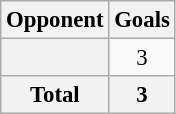<table class="wikitable plainrowheaders sortable" style="text-align:center; font-size:95%">
<tr>
<th scope="col">Opponent</th>
<th scope="col">Goals</th>
</tr>
<tr>
<th scope="row"></th>
<td>3</td>
</tr>
<tr>
<th>Total</th>
<th>3</th>
</tr>
</table>
